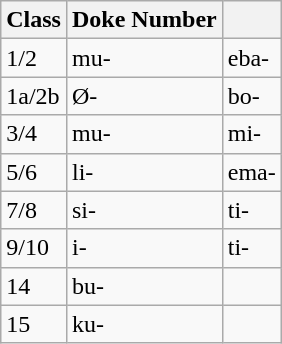<table class="wikitable">
<tr>
<th>Class</th>
<th>Doke Number</th>
<th></th>
</tr>
<tr>
<td>1/2</td>
<td>mu-</td>
<td>eba-</td>
</tr>
<tr>
<td>1a/2b</td>
<td>Ø-</td>
<td>bo-</td>
</tr>
<tr>
<td>3/4</td>
<td>mu-</td>
<td>mi-</td>
</tr>
<tr>
<td>5/6</td>
<td>li-</td>
<td>ema-</td>
</tr>
<tr>
<td>7/8</td>
<td>si-</td>
<td>ti-</td>
</tr>
<tr>
<td>9/10</td>
<td>i-</td>
<td>ti-</td>
</tr>
<tr>
<td>14</td>
<td>bu-</td>
<td></td>
</tr>
<tr>
<td>15</td>
<td>ku-</td>
<td></td>
</tr>
</table>
